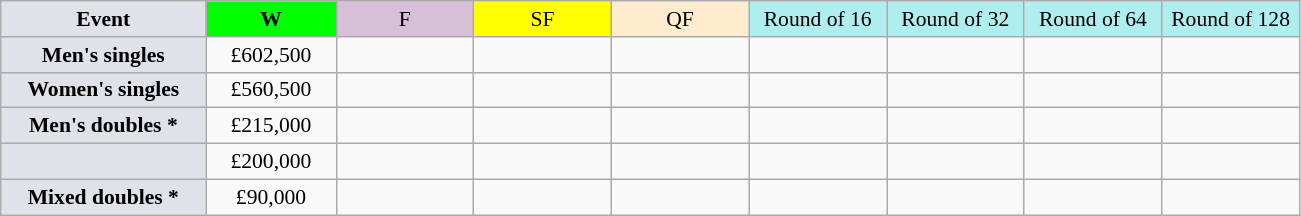<table class=wikitable style=font-size:90%;text-align:center>
<tr>
<td style="width:130px; background:#dfe2e9;"><strong>Event</strong></td>
<td style="width:80px; background:lime;"><strong>W</strong></td>
<td style="width:85px; background:thistle;">F</td>
<td style="width:85px; background:#ff0;">SF</td>
<td style="width:85px; background:#ffebcd;">QF</td>
<td style="width:85px; background:#afeeee;">Round of 16</td>
<td style="width:85px; background:#afeeee;">Round of 32</td>
<td style="width:85px; background:#afeeee;">Round of 64</td>
<td style="width:85px; background:#afeeee;">Round of 128</td>
</tr>
<tr>
<td style="background:#dfe2e9;"><strong>Men's singles</strong></td>
<td>£602,500</td>
<td></td>
<td></td>
<td></td>
<td></td>
<td></td>
<td></td>
<td></td>
</tr>
<tr>
<td style="background:#dfe2e9;"><strong>Women's singles</strong></td>
<td>£560,500</td>
<td></td>
<td></td>
<td></td>
<td></td>
<td></td>
<td></td>
<td></td>
</tr>
<tr>
<td style="background:#dfe2e9;"><strong>Men's doubles *</strong></td>
<td>£215,000</td>
<td></td>
<td></td>
<td></td>
<td></td>
<td></td>
<td></td>
<td></td>
</tr>
<tr>
<td style="background:#dfe2e9;"><strong></strong></td>
<td>£200,000</td>
<td></td>
<td></td>
<td></td>
<td></td>
<td></td>
<td></td>
<td></td>
</tr>
<tr>
<td style="background:#dfe2e9;"><strong>Mixed doubles *</strong></td>
<td>£90,000</td>
<td></td>
<td></td>
<td></td>
<td></td>
<td></td>
<td></td>
<td></td>
</tr>
</table>
